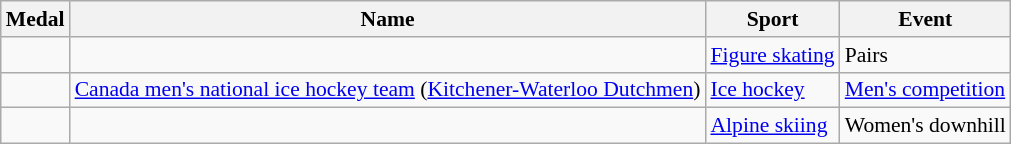<table class="wikitable sortable" style="font-size:90%">
<tr>
<th>Medal</th>
<th>Name</th>
<th>Sport</th>
<th>Event</th>
</tr>
<tr>
<td></td>
<td> <br> </td>
<td><a href='#'>Figure skating</a></td>
<td>Pairs</td>
</tr>
<tr>
<td></td>
<td><a href='#'>Canada men's national ice hockey team</a> (<a href='#'>Kitchener-Waterloo Dutchmen</a>)<br></td>
<td><a href='#'>Ice hockey</a></td>
<td><a href='#'>Men's competition</a></td>
</tr>
<tr>
<td></td>
<td></td>
<td><a href='#'>Alpine skiing</a></td>
<td>Women's downhill</td>
</tr>
</table>
